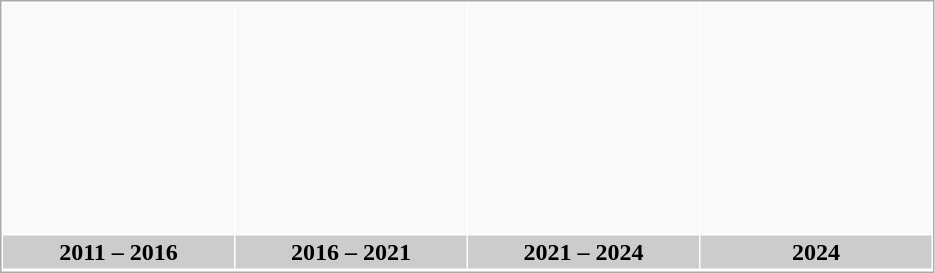<table border="0" cellpadding="2" cellspacing="1" style="border:1px solid #aaa">
<tr align=center>
<th height="150px" bgcolor="#F9F9F9"></th>
<th height="150px" bgcolor="#F9F9F9"></th>
<th height="150px" bgcolor="#F9F9F9"></th>
<th height="150px" bgcolor="#F9F9F9"></th>
</tr>
<tr>
<th width="150px" colspan="1" bgcolor="#CCCCCC">2011 – 2016</th>
<th width="150px" colspan="1" bgcolor="#CCCCCC">2016 – 2021</th>
<th width="150px" colspan="1" bgcolor="#CCCCCC">2021 – 2024</th>
<th width="150px" colspan="1" bgcolor="#CCCCCC">2024</th>
</tr>
<tr>
</tr>
</table>
